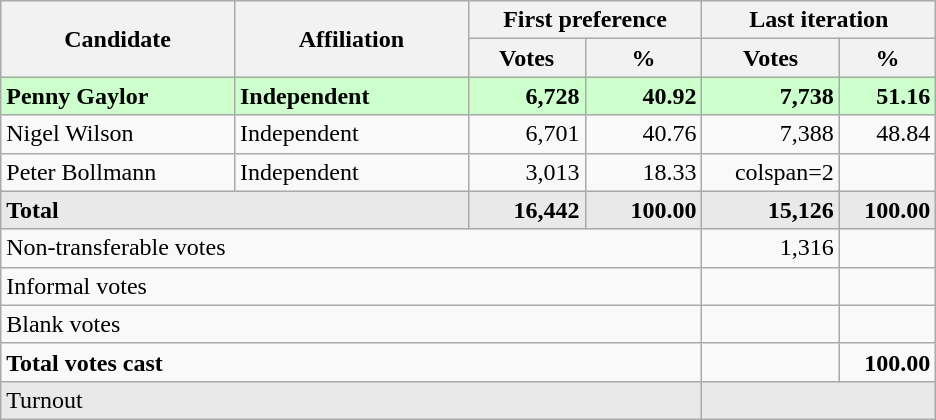<table class="wikitable">
<tr style="background:#e9e9e9;">
<th rowspan="2" style="width:20%;">Candidate</th>
<th rowspan="2" style="width:20%;">Affiliation</th>
<th colspan="2" style="width:20%;">First preference</th>
<th colspan="2" style="width:20%;">Last iteration</th>
</tr>
<tr style="background:#e9e9e9;">
<th>Votes</th>
<th>%</th>
<th>Votes</th>
<th>%</th>
</tr>
<tr style="text-align:right;background:#cfc;">
<td style="text-align:left;"><strong>Penny Gaylor</strong></td>
<td style="text-align:left;"><strong>Independent</strong></td>
<td><strong>6,728</strong></td>
<td><strong>40.92</strong></td>
<td><strong>7,738</strong></td>
<td><strong>51.16</strong></td>
</tr>
<tr style="text-align:right;">
<td style="text-align:left;">Nigel Wilson</td>
<td style="text-align:left;">Independent</td>
<td>6,701</td>
<td>40.76</td>
<td>7,388</td>
<td>48.84</td>
</tr>
<tr style="text-align:right;">
<td style="text-align:left;">Peter Bollmann</td>
<td style="text-align:left;">Independent</td>
<td>3,013</td>
<td>18.33</td>
<td>colspan=2 </td>
</tr>
<tr style="background:#e9e9e9;text-align:right;">
<td colspan=2 style="text-align:left;"><strong>Total</strong></td>
<td><strong>16,442</strong></td>
<td><strong>100.00</strong></td>
<td><strong>15,126</strong></td>
<td><strong>100.00</strong></td>
</tr>
<tr style="text-align:right;">
<td colspan=4 style="text-align:left;">Non-transferable votes</td>
<td>1,316</td>
<td></td>
</tr>
<tr style="text-align:right;">
<td colspan=4 style="text-align:left;">Informal votes</td>
<td></td>
<td></td>
</tr>
<tr style="text-align:right;">
<td colspan=4 style="text-align:left;">Blank votes</td>
<td></td>
<td></td>
</tr>
<tr style="text-align:right;">
<td colspan=4 style="text-align:left;"><strong>Total votes cast</strong></td>
<td></td>
<td><strong>100.00</strong></td>
</tr>
<tr style="background:#e9e9e9;text-align:right;">
<td colspan=4 style="text-align:left;">Turnout</td>
<td colspan=2></td>
</tr>
</table>
